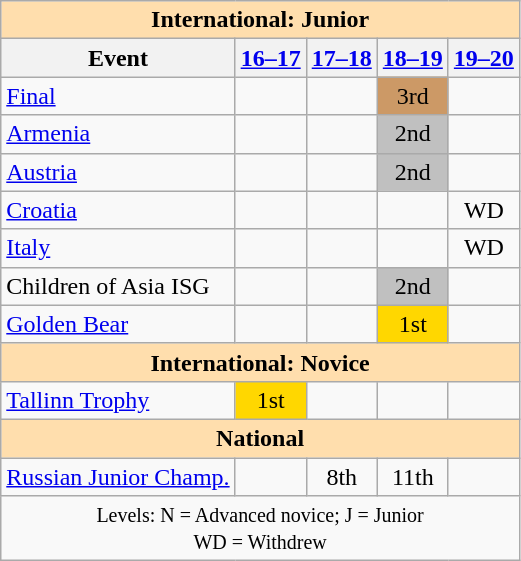<table class="wikitable" style="text-align:center">
<tr>
<th style="background-color: #ffdead; " colspan=5 align=center>International: Junior</th>
</tr>
<tr>
<th>Event</th>
<th><a href='#'>16–17</a></th>
<th><a href='#'>17–18</a></th>
<th><a href='#'>18–19</a></th>
<th><a href='#'>19–20</a></th>
</tr>
<tr>
<td align=left> <a href='#'>Final</a></td>
<td></td>
<td></td>
<td bgcolor=cc9966>3rd</td>
<td></td>
</tr>
<tr>
<td align=left> <a href='#'>Armenia</a></td>
<td></td>
<td></td>
<td bgcolor=silver>2nd</td>
<td></td>
</tr>
<tr>
<td align=left> <a href='#'>Austria</a></td>
<td></td>
<td></td>
<td bgcolor=Silver>2nd</td>
<td></td>
</tr>
<tr>
<td align=left> <a href='#'>Croatia</a></td>
<td></td>
<td></td>
<td></td>
<td>WD</td>
</tr>
<tr>
<td align=left> <a href='#'>Italy</a></td>
<td></td>
<td></td>
<td></td>
<td>WD</td>
</tr>
<tr>
<td align=left>Children of Asia ISG</td>
<td></td>
<td></td>
<td bgcolor=silver>2nd</td>
<td></td>
</tr>
<tr>
<td align=left><a href='#'>Golden Bear</a></td>
<td></td>
<td></td>
<td bgcolor=gold>1st</td>
<td></td>
</tr>
<tr>
<th style="background-color: #ffdead; " colspan=5 align=center>International: Novice</th>
</tr>
<tr>
<td align=left><a href='#'>Tallinn Trophy</a></td>
<td bgcolor=gold>1st</td>
<td></td>
<td></td>
<td></td>
</tr>
<tr>
<th style="background-color: #ffdead; " colspan=5 align=center>National</th>
</tr>
<tr>
<td align=left><a href='#'>Russian Junior Champ.</a></td>
<td></td>
<td>8th</td>
<td>11th</td>
<td></td>
</tr>
<tr>
<td colspan=5 align=center><small> Levels: N = Advanced novice; J = Junior <br> WD = Withdrew </small></td>
</tr>
</table>
